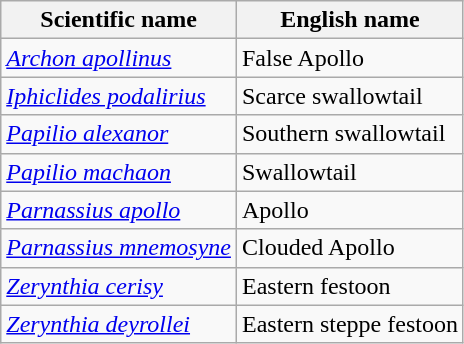<table class="wikitable sortable">
<tr>
<th>Scientific name</th>
<th>English name</th>
</tr>
<tr>
<td><em><a href='#'>Archon apollinus</a></em></td>
<td>False Apollo</td>
</tr>
<tr>
<td><em><a href='#'>Iphiclides podalirius</a></em></td>
<td>Scarce swallowtail</td>
</tr>
<tr>
<td><em><a href='#'>Papilio alexanor</a></em></td>
<td>Southern swallowtail</td>
</tr>
<tr>
<td><em><a href='#'>Papilio machaon</a></em></td>
<td>Swallowtail</td>
</tr>
<tr>
<td><em><a href='#'>Parnassius apollo</a></em></td>
<td>Apollo</td>
</tr>
<tr>
<td><em><a href='#'>Parnassius mnemosyne</a></em></td>
<td>Clouded Apollo</td>
</tr>
<tr>
<td><em><a href='#'>Zerynthia cerisy</a></em></td>
<td>Eastern festoon</td>
</tr>
<tr>
<td><em><a href='#'>Zerynthia deyrollei</a></em></td>
<td>Eastern steppe festoon</td>
</tr>
</table>
